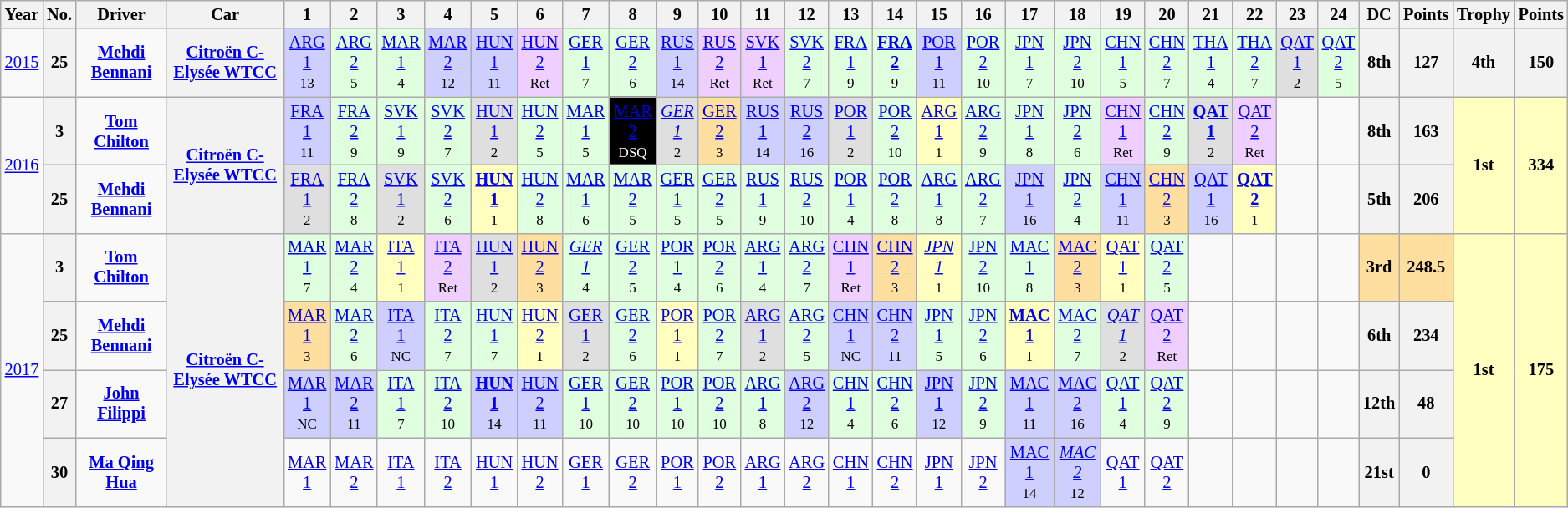<table class="wikitable" style="text-align:center; font-size:85%">
<tr>
<th>Year</th>
<th>No.</th>
<th>Driver</th>
<th>Car</th>
<th>1</th>
<th>2</th>
<th>3</th>
<th>4</th>
<th>5</th>
<th>6</th>
<th>7</th>
<th>8</th>
<th>9</th>
<th>10</th>
<th>11</th>
<th>12</th>
<th>13</th>
<th>14</th>
<th>15</th>
<th>16</th>
<th>17</th>
<th>18</th>
<th>19</th>
<th>20</th>
<th>21</th>
<th>22</th>
<th>23</th>
<th>24</th>
<th>DC</th>
<th>Points</th>
<th>Trophy</th>
<th>Points</th>
</tr>
<tr>
<td><a href='#'>2015</a></td>
<th>25</th>
<td> <strong><a href='#'>Mehdi Bennani</a></strong></td>
<th><a href='#'>Citroën C-Elysée WTCC</a></th>
<td style="background:#CFCFFF;"><a href='#'>ARG<br>1</a><br><small>13</small></td>
<td style="background:#DFFFDF;"><a href='#'>ARG<br>2</a><br><small>5</small></td>
<td style="background:#DFFFDF;"><a href='#'>MAR<br>1</a><br><small>4</small></td>
<td style="background:#CFCFFF;"><a href='#'>MAR<br>2</a><br><small>12</small></td>
<td style="background:#CFCFFF;"><a href='#'>HUN<br>1</a><br><small>11</small></td>
<td style="background:#EFCFFF;"><a href='#'>HUN<br>2</a><br><small>Ret</small></td>
<td style="background:#DFFFDF;"><a href='#'>GER<br>1</a><br><small>7</small></td>
<td style="background:#DFFFDF;"><a href='#'>GER<br>2</a><br><small>6</small></td>
<td style="background:#CFCFFF;"><a href='#'>RUS<br>1</a><br><small>14</small></td>
<td style="background:#EFCFFF;"><a href='#'>RUS<br>2</a><br><small>Ret</small></td>
<td style="background:#EFCFFF;"><a href='#'>SVK<br>1</a><br><small>Ret</small></td>
<td style="background:#DFFFDF;"><a href='#'>SVK<br>2</a><br><small>7</small></td>
<td style="background:#DFFFDF;"><a href='#'>FRA<br>1</a><br><small>9</small></td>
<td style="background:#DFFFDF;"><strong><a href='#'>FRA<br>2</a></strong><br><small>9</small></td>
<td style="background:#CFCFFF;"><a href='#'>POR<br>1</a><br><small>11</small></td>
<td style="background:#DFFFDF;"><a href='#'>POR<br>2</a><br><small>10</small></td>
<td style="background:#DFFFDF;"><a href='#'>JPN<br>1</a><br><small>7</small></td>
<td style="background:#DFFFDF;"><a href='#'>JPN<br>2</a><br><small>10</small></td>
<td style="background:#DFFFDF;"><a href='#'>CHN<br>1</a><br><small>5</small></td>
<td style="background:#DFFFDF;"><a href='#'>CHN<br>2</a><br><small>7</small></td>
<td style="background:#DFFFDF;"><a href='#'>THA<br>1</a><br><small>4</small></td>
<td style="background:#DFFFDF;"><a href='#'>THA<br>2</a><br><small>7</small></td>
<td style="background:#DFDFDF;"><a href='#'>QAT<br>1</a><br><small>2</small></td>
<td style="background:#DFFFDF;"><a href='#'>QAT<br>2</a><br><small>5</small></td>
<th>8th</th>
<th>127</th>
<th>4th</th>
<th>150</th>
</tr>
<tr>
<td rowspan="2"><a href='#'>2016</a></td>
<th>3</th>
<td> <strong><a href='#'>Tom Chilton</a></strong></td>
<th rowspan=2><a href='#'>Citroën C-Elysée WTCC</a></th>
<td style="background:#CFCFFF;"><a href='#'>FRA<br>1</a><br><small>11</small></td>
<td style="background:#DFFFDF;"><a href='#'>FRA<br>2</a><br><small>9</small></td>
<td style="background:#DFFFDF;"><a href='#'>SVK<br>1</a><br><small>9</small></td>
<td style="background:#DFFFDF;"><a href='#'>SVK<br>2</a><br><small>7</small></td>
<td style="background:#DFDFDF;"><a href='#'>HUN<br>1</a><br><small>2</small></td>
<td style="background:#DFFFDF;"><a href='#'>HUN<br>2</a><br><small>5</small></td>
<td style="background:#DFFFDF;"><a href='#'>MAR<br>1</a><br><small>5</small></td>
<td style="background:#000000; color:white"><a href='#'><span>MAR<br>2</span></a><br><small>DSQ</small></td>
<td style="background:#DFDFDF;"><em><a href='#'>GER<br>1</a></em><br><small>2</small></td>
<td style="background:#FFDF9F;"><a href='#'>GER<br>2</a><br><small>3</small></td>
<td style="background:#CFCFFF;"><a href='#'>RUS<br>1</a><br><small>14</small></td>
<td style="background:#CFCFFF;"><a href='#'>RUS<br>2</a><br><small>16</small></td>
<td style="background:#DFDFDF;"><a href='#'>POR<br>1</a><br><small>2</small></td>
<td style="background:#DFFFDF;"><a href='#'>POR<br>2</a><br><small>10</small></td>
<td style="background:#FFFFBF;"><a href='#'>ARG<br>1</a><br><small>1</small></td>
<td style="background:#DFFFDF;"><a href='#'>ARG<br>2</a><br><small>9</small></td>
<td style="background:#DFFFDF;"><a href='#'>JPN<br>1</a><br><small>8</small></td>
<td style="background:#DFFFDF;"><a href='#'>JPN<br>2</a><br><small>6</small></td>
<td style="background:#EFCFFF;"><a href='#'>CHN<br>1</a><br><small>Ret</small></td>
<td style="background:#DFFFDF;"><a href='#'>CHN<br>2</a><br><small>9</small></td>
<td style="background:#DFDFDF;"><strong><a href='#'>QAT<br>1</a></strong><br><small>2</small></td>
<td style="background:#EFCFFF;"><a href='#'>QAT<br>2</a><br><small>Ret</small></td>
<td></td>
<td></td>
<th>8th</th>
<th>163</th>
<th rowspan=2 style="background:#FFFFBF;">1st</th>
<th rowspan=2 style="background:#FFFFBF;">334</th>
</tr>
<tr>
<th>25</th>
<td> <strong><a href='#'>Mehdi Bennani</a></strong></td>
<td style="background:#DFDFDF;"><a href='#'>FRA<br>1</a><br><small>2</small></td>
<td style="background:#DFFFDF;"><a href='#'>FRA<br>2</a><br><small>8</small></td>
<td style="background:#DFDFDF;"><a href='#'>SVK<br>1</a><br><small>2</small></td>
<td style="background:#DFFFDF;"><a href='#'>SVK<br>2</a><br><small>6</small></td>
<td style="background:#FFFFBF;"><strong><a href='#'>HUN<br>1</a></strong><br><small>1</small></td>
<td style="background:#DFFFDF;"><a href='#'>HUN<br>2</a><br><small>8</small></td>
<td style="background:#DFFFDF;"><a href='#'>MAR<br>1</a><br><small>6</small></td>
<td style="background:#DFFFDF;"><a href='#'>MAR<br>2</a><br><small>5</small></td>
<td style="background:#DFFFDF;"><a href='#'>GER<br>1</a><br><small>5</small></td>
<td style="background:#DFFFDF;"><a href='#'>GER<br>2</a><br><small>5</small></td>
<td style="background:#DFFFDF;"><a href='#'>RUS<br>1</a><br><small>9</small></td>
<td style="background:#DFFFDF;"><a href='#'>RUS<br>2</a><br><small>10</small></td>
<td style="background:#DFFFDF;"><a href='#'>POR<br>1</a><br><small>4</small></td>
<td style="background:#DFFFDF;"><a href='#'>POR<br>2</a><br><small>8</small></td>
<td style="background:#DFFFDF;"><a href='#'>ARG<br>1</a><br><small>8</small></td>
<td style="background:#DFFFDF;"><a href='#'>ARG<br>2</a><br><small>7</small></td>
<td style="background:#CFCFFF;"><a href='#'>JPN<br>1</a><br><small>16</small></td>
<td style="background:#DFFFDF;"><a href='#'>JPN<br>2</a><br><small>4</small></td>
<td style="background:#CFCFFF;"><a href='#'>CHN<br>1</a><br><small>11</small></td>
<td style="background:#FFDF9F;"><a href='#'>CHN<br>2</a><br><small>3</small></td>
<td style="background:#CFCFFF;"><a href='#'>QAT<br>1</a><br><small>16</small></td>
<td style="background:#FFFFBF;"><strong><a href='#'>QAT<br>2</a></strong><br><small>1</small></td>
<td></td>
<td></td>
<th>5th</th>
<th>206</th>
</tr>
<tr>
<td rowspan=4><a href='#'>2017</a></td>
<th>3</th>
<td> <strong><a href='#'>Tom Chilton</a></strong></td>
<th rowspan=4><a href='#'>Citroën C-Elysée WTCC</a></th>
<td style="background:#DFFFDF;"><a href='#'>MAR<br>1</a><br><small>7</small></td>
<td style="background:#DFFFDF;"><a href='#'>MAR<br>2</a><br><small>4</small></td>
<td style="background:#FFFFBF;"><a href='#'>ITA<br>1</a><br><small>1</small></td>
<td style="background:#EFCFFF;"><a href='#'>ITA<br>2</a><br><small>Ret</small></td>
<td style="background:#DFDFDF;"><a href='#'>HUN<br>1</a><br><small>2</small></td>
<td style="background:#FFDF9F;"><a href='#'>HUN<br>2</a><br><small>3</small></td>
<td style="background:#DFFFDF;"><em><a href='#'>GER<br>1</a></em><br><small>4</small></td>
<td style="background:#DFFFDF;"><a href='#'>GER<br>2</a><br><small>5</small></td>
<td style="background:#DFFFDF;"><a href='#'>POR<br>1</a><br><small>4</small></td>
<td style="background:#DFFFDF;"><a href='#'>POR<br>2</a><br><small>6</small></td>
<td style="background:#DFFFDF;"><a href='#'>ARG<br>1</a><br><small>4</small></td>
<td style="background:#DFFFDF;"><a href='#'>ARG<br>2</a><br><small>7</small></td>
<td style="background:#EFCFFF;"><a href='#'>CHN<br>1</a><br><small>Ret</small></td>
<td style="background:#FFDF9F;"><a href='#'>CHN<br>2</a><br><small>3</small></td>
<td style="background:#FFFFBF;"><em><a href='#'>JPN<br>1</a></em><br><small>1</small></td>
<td style="background:#DFFFDF;"><a href='#'>JPN<br>2</a><br><small>10</small></td>
<td style="background:#DFFFDF;"><a href='#'>MAC<br>1</a><br><small>8</small></td>
<td style="background:#FFDF9F;"><a href='#'>MAC<br>2</a><br><small>3</small></td>
<td style="background:#FFFFBF;"><a href='#'>QAT<br>1</a><br><small>1</small></td>
<td style="background:#DFFFDF;"><a href='#'>QAT<br>2</a><br><small>5</small></td>
<td></td>
<td></td>
<td></td>
<td></td>
<th style="background:#FFDF9F;">3rd</th>
<th style="background:#FFDF9F;">248.5</th>
<th rowspan=4 style="background:#FFFFBF;">1st</th>
<th rowspan=4 style="background:#FFFFBF;">175</th>
</tr>
<tr>
<th>25</th>
<td> <strong><a href='#'>Mehdi Bennani</a></strong></td>
<td style="background:#FFDF9F;"><a href='#'>MAR<br>1</a><br><small>3</small></td>
<td style="background:#DFFFDF;"><a href='#'>MAR<br>2</a><br><small>6</small></td>
<td style="background:#CFCFFF;"><a href='#'>ITA<br>1</a><br><small>NC</small></td>
<td style="background:#DFFFDF;"><a href='#'>ITA<br>2</a><br><small>7</small></td>
<td style="background:#DFFFDF;"><a href='#'>HUN<br>1</a><br><small>7</small></td>
<td style="background:#FFFFBF;"><a href='#'>HUN<br>2</a><br><small>1</small></td>
<td style="background:#DFDFDF;"><a href='#'>GER<br>1</a><br><small>2</small></td>
<td style="background:#DFFFDF;"><a href='#'>GER<br>2</a><br><small>6</small></td>
<td style="background:#FFFFBF;"><a href='#'>POR<br>1</a><br><small>1</small></td>
<td style="background:#DFFFDF;"><a href='#'>POR<br>2</a><br><small>7</small></td>
<td style="background:#DFDFDF;"><a href='#'>ARG<br>1</a><br><small>2</small></td>
<td style="background:#DFFFDF;"><a href='#'>ARG<br>2</a><br><small>5</small></td>
<td style="background:#CFCFFF;"><a href='#'>CHN<br>1</a><br><small>NC</small></td>
<td style="background:#CFCFFF;"><a href='#'>CHN<br>2</a><br><small>11</small></td>
<td style="background:#DFFFDF;"><a href='#'>JPN<br>1</a><br><small>5</small></td>
<td style="background:#DFFFDF;"><a href='#'>JPN<br>2</a><br><small>6</small></td>
<td style="background:#FFFFBF;"><strong><a href='#'>MAC<br>1</a></strong><br><small>1</small></td>
<td style="background:#DFFFDF;"><a href='#'>MAC<br>2</a><br><small>7</small></td>
<td style="background:#DFDFDF;"><em><a href='#'>QAT<br>1</a></em><br><small>2</small></td>
<td style="background:#EFCFFF;"><a href='#'>QAT<br>2</a><br><small>Ret</small></td>
<td></td>
<td></td>
<td></td>
<td></td>
<th>6th</th>
<th>234</th>
</tr>
<tr>
<th>27</th>
<td> <strong><a href='#'>John Filippi</a></strong></td>
<td style="background:#CFCFFF;"><a href='#'>MAR<br>1</a><br><small>NC</small></td>
<td style="background:#CFCFFF;"><a href='#'>MAR<br>2</a><br><small>11</small></td>
<td style="background:#DFFFDF;"><a href='#'>ITA<br>1</a><br><small>7</small></td>
<td style="background:#DFFFDF;"><a href='#'>ITA<br>2</a><br><small>10</small></td>
<td style="background:#CFCFFF;"><strong><a href='#'>HUN<br>1</a></strong><br><small>14</small></td>
<td style="background:#CFCFFF;"><a href='#'>HUN<br>2</a><br><small>11</small></td>
<td style="background:#DFFFDF;"><a href='#'>GER<br>1</a><br><small>10</small></td>
<td style="background:#DFFFDF;"><a href='#'>GER<br>2</a><br><small>10</small></td>
<td style="background:#DFFFDF;"><a href='#'>POR<br>1</a><br><small>10</small></td>
<td style="background:#DFFFDF;"><a href='#'>POR<br>2</a><br><small>10</small></td>
<td style="background:#DFFFDF;"><a href='#'>ARG<br>1</a><br><small>8</small></td>
<td style="background:#CFCFFF;"><a href='#'>ARG<br>2</a><br><small>12</small></td>
<td style="background:#DFFFDF;"><a href='#'>CHN<br>1</a><br><small>4</small></td>
<td style="background:#DFFFDF;"><a href='#'>CHN<br>2</a><br><small>6</small></td>
<td style="background:#CFCFFF;"><a href='#'>JPN<br>1</a><br><small>12</small></td>
<td style="background:#DFFFDF;"><a href='#'>JPN<br>2</a><br><small>9</small></td>
<td style="background:#CFCFFF;"><a href='#'>MAC<br>1</a><br><small>11</small></td>
<td style="background:#CFCFFF;"><a href='#'>MAC<br>2</a><br><small>16</small></td>
<td style="background:#DFFFDF;"><a href='#'>QAT<br>1</a><br><small>4</small></td>
<td style="background:#DFFFDF;"><a href='#'>QAT<br>2</a><br><small>9</small></td>
<td></td>
<td></td>
<td></td>
<td></td>
<th>12th</th>
<th>48</th>
</tr>
<tr>
<th>30</th>
<td> <strong><a href='#'>Ma Qing Hua</a></strong></td>
<td><a href='#'>MAR<br>1</a></td>
<td><a href='#'>MAR<br>2</a></td>
<td><a href='#'>ITA<br>1</a></td>
<td><a href='#'>ITA<br>2</a></td>
<td><a href='#'>HUN<br>1</a></td>
<td><a href='#'>HUN<br>2</a></td>
<td><a href='#'>GER<br>1</a></td>
<td><a href='#'>GER<br>2</a></td>
<td><a href='#'>POR<br>1</a></td>
<td><a href='#'>POR<br>2</a></td>
<td><a href='#'>ARG<br>1</a></td>
<td><a href='#'>ARG<br>2</a></td>
<td><a href='#'>CHN<br>1</a></td>
<td><a href='#'>CHN<br>2</a></td>
<td><a href='#'>JPN<br>1</a></td>
<td><a href='#'>JPN<br>2</a></td>
<td style="background:#CFCFFF;"><a href='#'>MAC<br>1</a><br><small>14</small></td>
<td style="background:#CFCFFF;"><em><a href='#'>MAC<br>2</a></em><br><small>12</small></td>
<td><a href='#'>QAT<br>1</a></td>
<td><a href='#'>QAT<br>2</a></td>
<td></td>
<td></td>
<td></td>
<td></td>
<th>21st</th>
<th>0</th>
</tr>
</table>
